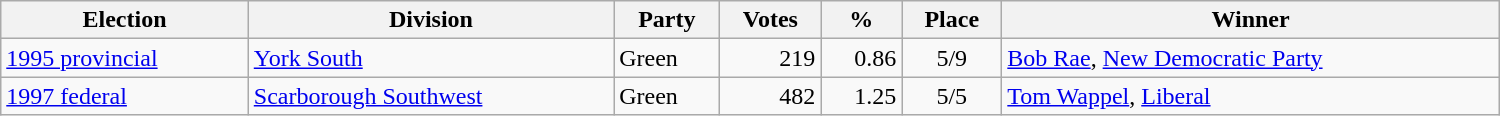<table class="wikitable" width="1000">
<tr>
<th align="left">Election</th>
<th align="left">Division</th>
<th align="left">Party</th>
<th align="right">Votes</th>
<th align="right">%</th>
<th align="center">Place</th>
<th align="center">Winner</th>
</tr>
<tr>
<td align="left"><a href='#'>1995 provincial</a></td>
<td align="left"><a href='#'>York South</a></td>
<td align="left">Green</td>
<td align="right">219</td>
<td align="right">0.86</td>
<td align="center">5/9</td>
<td align="left"><a href='#'>Bob Rae</a>, <a href='#'>New Democratic Party</a></td>
</tr>
<tr>
<td align="left"><a href='#'>1997 federal</a></td>
<td align="left"><a href='#'>Scarborough Southwest</a></td>
<td align="left">Green</td>
<td align="right">482</td>
<td align="right">1.25</td>
<td align="center">5/5</td>
<td align="left"><a href='#'>Tom Wappel</a>, <a href='#'>Liberal</a></td>
</tr>
</table>
